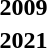<table>
<tr>
<td><strong>2009</strong><br></td>
</tr>
<tr>
<td><strong>2021</strong><br></td>
</tr>
</table>
